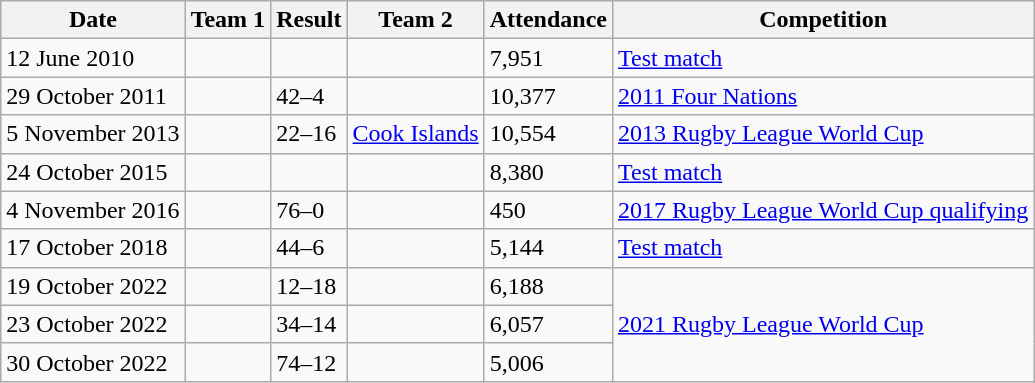<table class="wikitable">
<tr>
<th>Date</th>
<th>Team 1</th>
<th>Result</th>
<th>Team 2</th>
<th>Attendance</th>
<th>Competition</th>
</tr>
<tr>
<td>12 June 2010</td>
<td></td>
<td></td>
<td></td>
<td>7,951</td>
<td><a href='#'>Test match</a></td>
</tr>
<tr>
<td>29 October 2011</td>
<td></td>
<td>42–4</td>
<td></td>
<td>10,377</td>
<td><a href='#'>2011 Four Nations</a></td>
</tr>
<tr>
<td>5 November 2013</td>
<td></td>
<td>22–16</td>
<td> <a href='#'>Cook Islands</a></td>
<td>10,554</td>
<td><a href='#'>2013 Rugby League World Cup</a></td>
</tr>
<tr>
<td>24 October 2015</td>
<td></td>
<td> </td>
<td></td>
<td>8,380</td>
<td><a href='#'>Test match</a></td>
</tr>
<tr>
<td>4 November 2016</td>
<td></td>
<td>76–0</td>
<td></td>
<td>450</td>
<td><a href='#'>2017 Rugby League World Cup qualifying</a></td>
</tr>
<tr>
<td>17 October 2018</td>
<td></td>
<td>44–6</td>
<td></td>
<td>5,144</td>
<td><a href='#'>Test match</a></td>
</tr>
<tr>
<td>19 October 2022</td>
<td></td>
<td>12–18</td>
<td></td>
<td>6,188</td>
<td rowspan=3><a href='#'>2021 Rugby League World Cup</a></td>
</tr>
<tr>
<td>23 October 2022</td>
<td></td>
<td>34–14</td>
<td></td>
<td>6,057</td>
</tr>
<tr>
<td>30 October 2022</td>
<td></td>
<td>74–12</td>
<td></td>
<td>5,006</td>
</tr>
</table>
